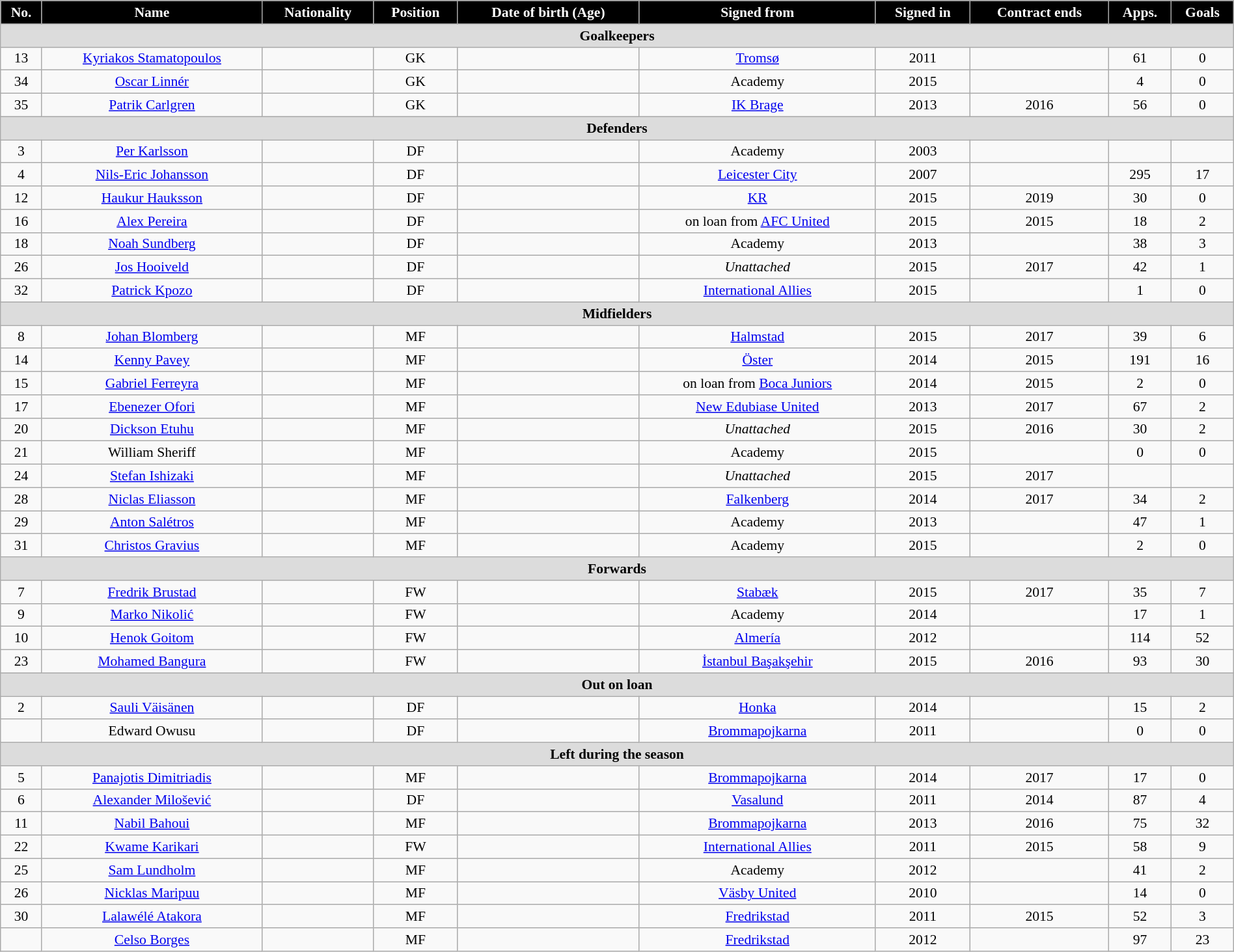<table class="wikitable"  style="text-align:center; font-size:90%; width:100%;">
<tr>
<th style="background:#000000; color:white; text-align:center;">No.</th>
<th style="background:#000000; color:white; text-align:center;">Name</th>
<th style="background:#000000; color:white; text-align:center;">Nationality</th>
<th style="background:#000000; color:white; text-align:center;">Position</th>
<th style="background:#000000; color:white; text-align:center;">Date of birth (Age)</th>
<th style="background:#000000; color:white; text-align:center;">Signed from</th>
<th style="background:#000000; color:white; text-align:center;">Signed in</th>
<th style="background:#000000; color:white; text-align:center;">Contract ends</th>
<th style="background:#000000; color:white; text-align:center;">Apps.</th>
<th style="background:#000000; color:white; text-align:center;">Goals</th>
</tr>
<tr>
<th colspan="11"  style="background:#dcdcdc; text-align:center;">Goalkeepers</th>
</tr>
<tr>
<td>13</td>
<td><a href='#'>Kyriakos Stamatopoulos</a></td>
<td></td>
<td>GK</td>
<td></td>
<td><a href='#'>Tromsø</a></td>
<td>2011</td>
<td></td>
<td>61</td>
<td>0</td>
</tr>
<tr>
<td>34</td>
<td><a href='#'>Oscar Linnér</a></td>
<td></td>
<td>GK</td>
<td></td>
<td>Academy</td>
<td>2015</td>
<td></td>
<td>4</td>
<td>0</td>
</tr>
<tr>
<td>35</td>
<td><a href='#'>Patrik Carlgren</a></td>
<td></td>
<td>GK</td>
<td></td>
<td><a href='#'>IK Brage</a></td>
<td>2013</td>
<td>2016</td>
<td>56</td>
<td>0</td>
</tr>
<tr>
<th colspan="11"  style="background:#dcdcdc; text-align:center;">Defenders</th>
</tr>
<tr>
<td>3</td>
<td><a href='#'>Per Karlsson</a></td>
<td></td>
<td>DF</td>
<td></td>
<td>Academy</td>
<td>2003</td>
<td></td>
<td></td>
<td></td>
</tr>
<tr>
<td>4</td>
<td><a href='#'>Nils-Eric Johansson</a></td>
<td></td>
<td>DF</td>
<td></td>
<td><a href='#'>Leicester City</a></td>
<td>2007</td>
<td></td>
<td>295</td>
<td>17</td>
</tr>
<tr>
<td>12</td>
<td><a href='#'>Haukur Hauksson</a></td>
<td></td>
<td>DF</td>
<td></td>
<td><a href='#'>KR</a></td>
<td>2015</td>
<td>2019</td>
<td>30</td>
<td>0</td>
</tr>
<tr>
<td>16</td>
<td><a href='#'>Alex Pereira</a></td>
<td></td>
<td>DF</td>
<td></td>
<td>on loan from <a href='#'>AFC United</a></td>
<td>2015</td>
<td>2015</td>
<td>18</td>
<td>2</td>
</tr>
<tr>
<td>18</td>
<td><a href='#'>Noah Sundberg</a></td>
<td></td>
<td>DF</td>
<td></td>
<td>Academy</td>
<td>2013</td>
<td></td>
<td>38</td>
<td>3</td>
</tr>
<tr>
<td>26</td>
<td><a href='#'>Jos Hooiveld</a></td>
<td></td>
<td>DF</td>
<td></td>
<td><em>Unattached</em></td>
<td>2015</td>
<td>2017</td>
<td>42</td>
<td>1</td>
</tr>
<tr>
<td>32</td>
<td><a href='#'>Patrick Kpozo</a></td>
<td></td>
<td>DF</td>
<td></td>
<td><a href='#'>International Allies</a></td>
<td>2015</td>
<td></td>
<td>1</td>
<td>0</td>
</tr>
<tr>
<th colspan="11"  style="background:#dcdcdc; text-align:center;">Midfielders</th>
</tr>
<tr>
<td>8</td>
<td><a href='#'>Johan Blomberg</a></td>
<td></td>
<td>MF</td>
<td></td>
<td><a href='#'>Halmstad</a></td>
<td>2015</td>
<td>2017</td>
<td>39</td>
<td>6</td>
</tr>
<tr>
<td>14</td>
<td><a href='#'>Kenny Pavey</a></td>
<td></td>
<td>MF</td>
<td></td>
<td><a href='#'>Öster</a></td>
<td>2014</td>
<td>2015</td>
<td>191</td>
<td>16</td>
</tr>
<tr>
<td>15</td>
<td><a href='#'>Gabriel Ferreyra</a></td>
<td></td>
<td>MF</td>
<td></td>
<td>on loan from <a href='#'>Boca Juniors</a></td>
<td>2014</td>
<td>2015</td>
<td>2</td>
<td>0</td>
</tr>
<tr>
<td>17</td>
<td><a href='#'>Ebenezer Ofori</a></td>
<td></td>
<td>MF</td>
<td></td>
<td><a href='#'>New Edubiase United</a></td>
<td>2013</td>
<td>2017</td>
<td>67</td>
<td>2</td>
</tr>
<tr>
<td>20</td>
<td><a href='#'>Dickson Etuhu</a></td>
<td></td>
<td>MF</td>
<td></td>
<td><em>Unattached</em></td>
<td>2015</td>
<td>2016</td>
<td>30</td>
<td>2</td>
</tr>
<tr>
<td>21</td>
<td>William Sheriff</td>
<td></td>
<td>MF</td>
<td></td>
<td>Academy</td>
<td>2015</td>
<td></td>
<td>0</td>
<td>0</td>
</tr>
<tr>
<td>24</td>
<td><a href='#'>Stefan Ishizaki</a></td>
<td></td>
<td>MF</td>
<td></td>
<td><em>Unattached</em></td>
<td>2015</td>
<td>2017</td>
<td></td>
<td></td>
</tr>
<tr>
<td>28</td>
<td><a href='#'>Niclas Eliasson</a></td>
<td></td>
<td>MF</td>
<td></td>
<td><a href='#'>Falkenberg</a></td>
<td>2014</td>
<td>2017</td>
<td>34</td>
<td>2</td>
</tr>
<tr>
<td>29</td>
<td><a href='#'>Anton Salétros</a></td>
<td></td>
<td>MF</td>
<td></td>
<td>Academy</td>
<td>2013</td>
<td></td>
<td>47</td>
<td>1</td>
</tr>
<tr>
<td>31</td>
<td><a href='#'>Christos Gravius</a></td>
<td></td>
<td>MF</td>
<td></td>
<td>Academy</td>
<td>2015</td>
<td></td>
<td>2</td>
<td>0</td>
</tr>
<tr>
<th colspan="11"  style="background:#dcdcdc; text-align:center;">Forwards</th>
</tr>
<tr>
<td>7</td>
<td><a href='#'>Fredrik Brustad</a></td>
<td></td>
<td>FW</td>
<td></td>
<td><a href='#'>Stabæk</a></td>
<td>2015</td>
<td>2017</td>
<td>35</td>
<td>7</td>
</tr>
<tr>
<td>9</td>
<td><a href='#'>Marko Nikolić</a></td>
<td></td>
<td>FW</td>
<td></td>
<td>Academy</td>
<td>2014</td>
<td></td>
<td>17</td>
<td>1</td>
</tr>
<tr>
<td>10</td>
<td><a href='#'>Henok Goitom</a></td>
<td></td>
<td>FW</td>
<td></td>
<td><a href='#'>Almería</a></td>
<td>2012</td>
<td></td>
<td>114</td>
<td>52</td>
</tr>
<tr>
<td>23</td>
<td><a href='#'>Mohamed Bangura</a></td>
<td></td>
<td>FW</td>
<td></td>
<td><a href='#'>İstanbul Başakşehir</a></td>
<td>2015</td>
<td>2016</td>
<td>93</td>
<td>30</td>
</tr>
<tr>
<th colspan="11"  style="background:#dcdcdc; text-align:center;">Out on loan</th>
</tr>
<tr>
<td>2</td>
<td><a href='#'>Sauli Väisänen</a></td>
<td></td>
<td>DF</td>
<td></td>
<td><a href='#'>Honka</a></td>
<td>2014</td>
<td></td>
<td>15</td>
<td>2</td>
</tr>
<tr>
<td></td>
<td>Edward Owusu</td>
<td></td>
<td>DF</td>
<td></td>
<td><a href='#'>Brommapojkarna</a></td>
<td>2011</td>
<td></td>
<td>0</td>
<td>0</td>
</tr>
<tr>
<th colspan="11"  style="background:#dcdcdc; text-align:center;">Left during the season</th>
</tr>
<tr>
<td>5</td>
<td><a href='#'>Panajotis Dimitriadis</a></td>
<td></td>
<td>MF</td>
<td></td>
<td><a href='#'>Brommapojkarna</a></td>
<td>2014</td>
<td>2017</td>
<td>17</td>
<td>0</td>
</tr>
<tr>
<td>6</td>
<td><a href='#'>Alexander Milošević</a></td>
<td></td>
<td>DF</td>
<td></td>
<td><a href='#'>Vasalund</a></td>
<td>2011</td>
<td>2014</td>
<td>87</td>
<td>4</td>
</tr>
<tr>
<td>11</td>
<td><a href='#'>Nabil Bahoui</a></td>
<td></td>
<td>MF</td>
<td></td>
<td><a href='#'>Brommapojkarna</a></td>
<td>2013</td>
<td>2016</td>
<td>75</td>
<td>32</td>
</tr>
<tr>
<td>22</td>
<td><a href='#'>Kwame Karikari</a></td>
<td></td>
<td>FW</td>
<td></td>
<td><a href='#'>International Allies</a></td>
<td>2011</td>
<td>2015</td>
<td>58</td>
<td>9</td>
</tr>
<tr>
<td>25</td>
<td><a href='#'>Sam Lundholm</a></td>
<td></td>
<td>MF</td>
<td></td>
<td>Academy</td>
<td>2012</td>
<td></td>
<td>41</td>
<td>2</td>
</tr>
<tr>
<td>26</td>
<td><a href='#'>Nicklas Maripuu</a></td>
<td></td>
<td>MF</td>
<td></td>
<td><a href='#'>Väsby United</a></td>
<td>2010</td>
<td></td>
<td>14</td>
<td>0</td>
</tr>
<tr>
<td>30</td>
<td><a href='#'>Lalawélé Atakora</a></td>
<td></td>
<td>MF</td>
<td></td>
<td><a href='#'>Fredrikstad</a></td>
<td>2011</td>
<td>2015</td>
<td>52</td>
<td>3</td>
</tr>
<tr>
<td></td>
<td><a href='#'>Celso Borges</a></td>
<td></td>
<td>MF</td>
<td></td>
<td><a href='#'>Fredrikstad</a></td>
<td>2012</td>
<td></td>
<td>97</td>
<td>23</td>
</tr>
</table>
